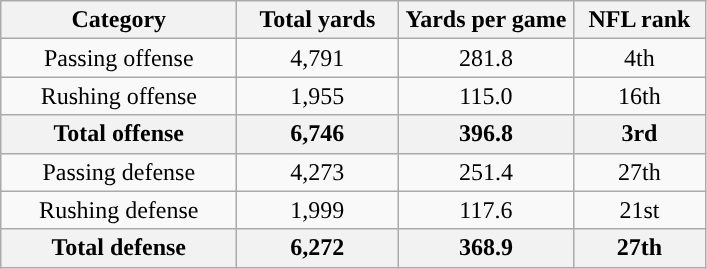<table class="wikitable" style="text-align:center">
<tr>
<th width="150">Category</th>
<th width="100">Total yards</th>
<th width="110">Yards per game</th>
<th width="80">NFL rank<br></th>
</tr>
<tr>
<td>Passing offense</td>
<td>4,791</td>
<td>281.8</td>
<td>4th</td>
</tr>
<tr>
<td>Rushing offense</td>
<td>1,955</td>
<td>115.0</td>
<td>16th</td>
</tr>
<tr>
<th>Total offense</th>
<th>6,746</th>
<th>396.8</th>
<th>3rd</th>
</tr>
<tr>
<td>Passing defense</td>
<td>4,273</td>
<td>251.4</td>
<td>27th</td>
</tr>
<tr>
<td>Rushing defense</td>
<td>1,999</td>
<td>117.6</td>
<td>21st</td>
</tr>
<tr>
<th>Total defense</th>
<th>6,272</th>
<th>368.9</th>
<th>27th</th>
</tr>
</table>
